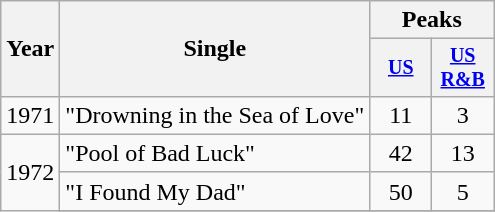<table class="wikitable" style="text-align:center;">
<tr>
<th rowspan="2">Year</th>
<th rowspan="2">Single</th>
<th colspan="2">Peaks</th>
</tr>
<tr style="font-size:smaller;">
<th width="35"><a href='#'>US</a><br></th>
<th width="35"><a href='#'>US<br>R&B</a><br></th>
</tr>
<tr>
<td rowspan="1">1971</td>
<td align="left">"Drowning in the Sea of Love"</td>
<td>11</td>
<td>3</td>
</tr>
<tr>
<td rowspan="4">1972</td>
<td align="left">"Pool of Bad Luck"</td>
<td>42</td>
<td>13</td>
</tr>
<tr>
<td align="left">"I Found My Dad"</td>
<td>50</td>
<td>5</td>
</tr>
<tr>
</tr>
</table>
